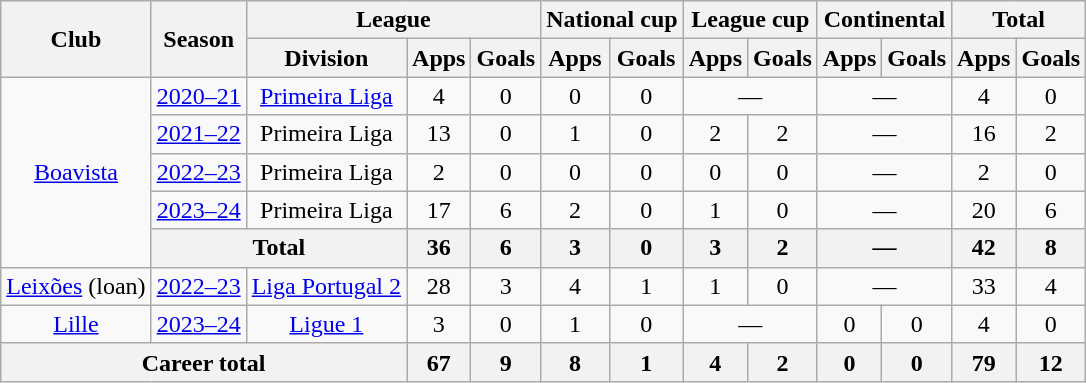<table class="wikitable" style="text-align: center">
<tr>
<th rowspan="2">Club</th>
<th rowspan="2">Season</th>
<th colspan="3">League</th>
<th colspan="2">National cup</th>
<th colspan="2">League cup</th>
<th colspan="2">Continental</th>
<th colspan="2">Total</th>
</tr>
<tr>
<th>Division</th>
<th>Apps</th>
<th>Goals</th>
<th>Apps</th>
<th>Goals</th>
<th>Apps</th>
<th>Goals</th>
<th>Apps</th>
<th>Goals</th>
<th>Apps</th>
<th>Goals</th>
</tr>
<tr>
<td rowspan="5"><a href='#'>Boavista</a></td>
<td><a href='#'>2020–21</a></td>
<td><a href='#'>Primeira Liga</a></td>
<td>4</td>
<td>0</td>
<td>0</td>
<td>0</td>
<td colspan="2">—</td>
<td colspan="2">—</td>
<td>4</td>
<td>0</td>
</tr>
<tr>
<td><a href='#'>2021–22</a></td>
<td>Primeira Liga</td>
<td>13</td>
<td>0</td>
<td>1</td>
<td>0</td>
<td>2</td>
<td>2</td>
<td colspan="2">—</td>
<td>16</td>
<td>2</td>
</tr>
<tr>
<td><a href='#'>2022–23</a></td>
<td>Primeira Liga</td>
<td>2</td>
<td>0</td>
<td>0</td>
<td>0</td>
<td>0</td>
<td>0</td>
<td colspan="2">—</td>
<td>2</td>
<td>0</td>
</tr>
<tr>
<td><a href='#'>2023–24</a></td>
<td>Primeira Liga</td>
<td>17</td>
<td>6</td>
<td>2</td>
<td>0</td>
<td>1</td>
<td>0</td>
<td colspan="2">—</td>
<td>20</td>
<td>6</td>
</tr>
<tr>
<th colspan="2">Total</th>
<th>36</th>
<th>6</th>
<th>3</th>
<th>0</th>
<th>3</th>
<th>2</th>
<th colspan="2">—</th>
<th>42</th>
<th>8</th>
</tr>
<tr>
<td><a href='#'>Leixões</a> (loan)</td>
<td><a href='#'>2022–23</a></td>
<td><a href='#'>Liga Portugal 2</a></td>
<td>28</td>
<td>3</td>
<td>4</td>
<td>1</td>
<td>1</td>
<td>0</td>
<td colspan="2">—</td>
<td>33</td>
<td>4</td>
</tr>
<tr>
<td><a href='#'>Lille</a></td>
<td><a href='#'>2023–24</a></td>
<td><a href='#'>Ligue 1</a></td>
<td>3</td>
<td>0</td>
<td>1</td>
<td>0</td>
<td colspan="2">—</td>
<td>0</td>
<td>0</td>
<td>4</td>
<td>0</td>
</tr>
<tr>
<th colspan="3">Career total</th>
<th>67</th>
<th>9</th>
<th>8</th>
<th>1</th>
<th>4</th>
<th>2</th>
<th>0</th>
<th>0</th>
<th>79</th>
<th>12</th>
</tr>
</table>
